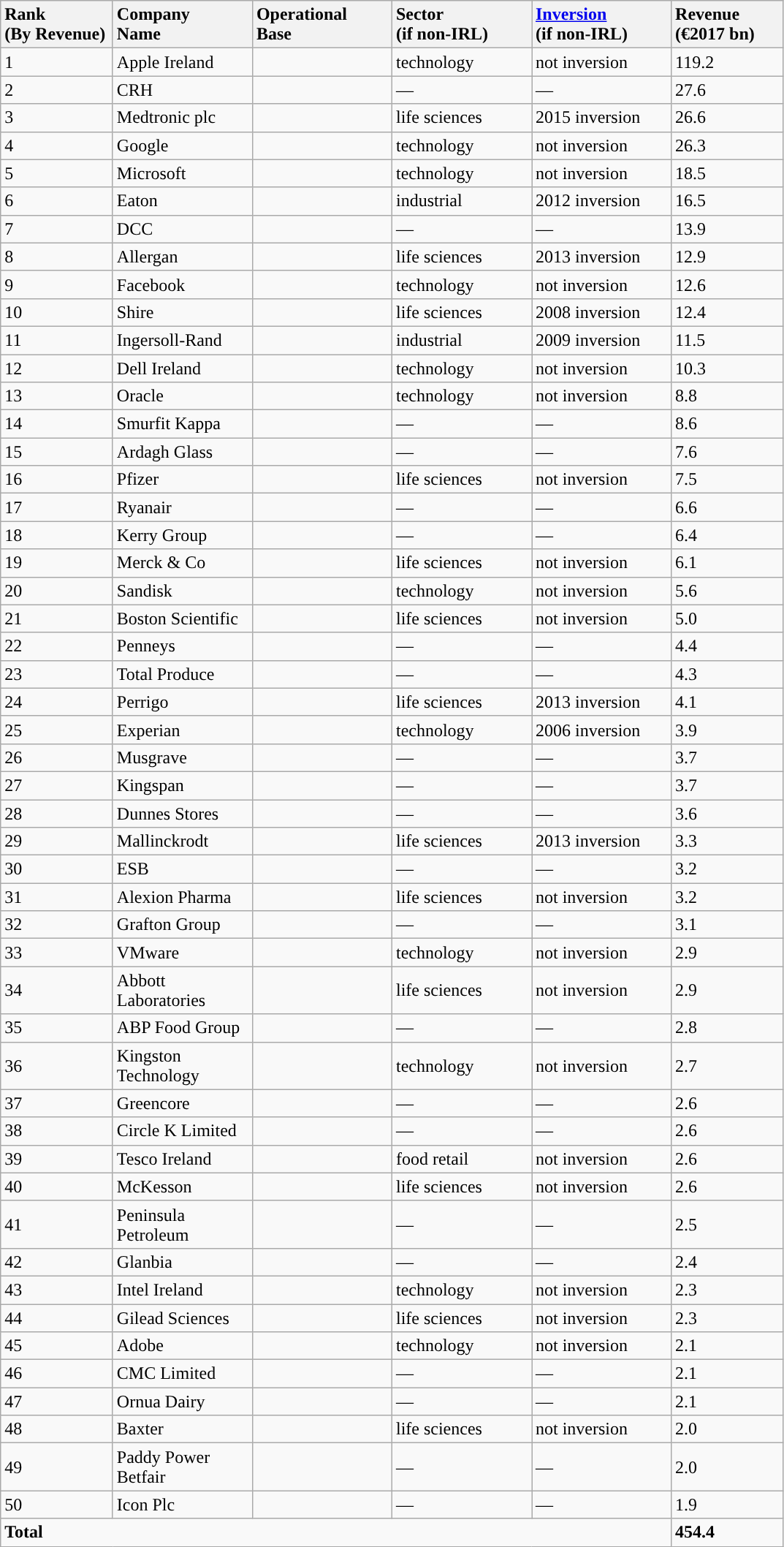<table class="wikitable sortable" style="text-align:left">
<tr>
<th style="width:95px;text-align:left">Rank<br>(By Revenue)</th>
<th style="width:120px;text-align:left">Company<br>Name</th>
<th style="width:120px;text-align:left">Operational<br>Base</th>
<th style="width:120px;text-align:left">Sector<br>(if non-IRL)</th>
<th style="width:120px;text-align:left"><a href='#'>Inversion</a><br> (if non-IRL)</th>
<th style="width:95px;text-align:left">Revenue<br>(€2017 bn)</th>
</tr>
<tr>
<td>1</td>
<td>Apple Ireland</td>
<td></td>
<td>technology</td>
<td>not inversion</td>
<td>119.2</td>
</tr>
<tr>
<td>2</td>
<td>CRH</td>
<td></td>
<td>—</td>
<td>—</td>
<td>27.6</td>
</tr>
<tr>
<td>3</td>
<td>Medtronic plc</td>
<td></td>
<td>life sciences</td>
<td>2015 inversion</td>
<td>26.6</td>
</tr>
<tr>
<td>4</td>
<td>Google</td>
<td></td>
<td>technology</td>
<td>not inversion</td>
<td>26.3</td>
</tr>
<tr>
<td>5</td>
<td>Microsoft</td>
<td></td>
<td>technology</td>
<td>not inversion</td>
<td>18.5</td>
</tr>
<tr>
<td>6</td>
<td>Eaton</td>
<td></td>
<td>industrial</td>
<td>2012 inversion</td>
<td>16.5</td>
</tr>
<tr>
<td>7</td>
<td>DCC</td>
<td></td>
<td>—</td>
<td>—</td>
<td>13.9</td>
</tr>
<tr>
<td>8</td>
<td>Allergan</td>
<td></td>
<td>life sciences</td>
<td>2013 inversion</td>
<td>12.9</td>
</tr>
<tr>
<td>9</td>
<td>Facebook</td>
<td></td>
<td>technology</td>
<td>not inversion</td>
<td>12.6</td>
</tr>
<tr>
<td>10</td>
<td>Shire</td>
<td></td>
<td>life sciences</td>
<td>2008 inversion</td>
<td>12.4</td>
</tr>
<tr>
<td>11</td>
<td>Ingersoll-Rand</td>
<td></td>
<td>industrial</td>
<td>2009 inversion</td>
<td>11.5</td>
</tr>
<tr>
<td>12</td>
<td>Dell Ireland</td>
<td></td>
<td>technology</td>
<td>not inversion</td>
<td>10.3</td>
</tr>
<tr>
<td>13</td>
<td>Oracle</td>
<td></td>
<td>technology</td>
<td>not inversion</td>
<td>8.8</td>
</tr>
<tr>
<td>14</td>
<td>Smurfit Kappa</td>
<td></td>
<td>—</td>
<td>—</td>
<td>8.6</td>
</tr>
<tr>
<td>15</td>
<td>Ardagh Glass</td>
<td></td>
<td>—</td>
<td>—</td>
<td>7.6</td>
</tr>
<tr>
<td>16</td>
<td>Pfizer</td>
<td></td>
<td>life sciences</td>
<td>not inversion</td>
<td>7.5</td>
</tr>
<tr>
<td>17</td>
<td>Ryanair</td>
<td></td>
<td>—</td>
<td>—</td>
<td>6.6</td>
</tr>
<tr>
<td>18</td>
<td>Kerry Group</td>
<td></td>
<td>—</td>
<td>—</td>
<td>6.4</td>
</tr>
<tr>
<td>19</td>
<td>Merck & Co</td>
<td></td>
<td>life sciences</td>
<td>not inversion</td>
<td>6.1</td>
</tr>
<tr>
<td>20</td>
<td>Sandisk</td>
<td></td>
<td>technology</td>
<td>not inversion</td>
<td>5.6</td>
</tr>
<tr>
<td>21</td>
<td>Boston Scientific</td>
<td></td>
<td>life sciences</td>
<td>not inversion</td>
<td>5.0</td>
</tr>
<tr>
<td>22</td>
<td>Penneys</td>
<td></td>
<td>—</td>
<td>—</td>
<td>4.4</td>
</tr>
<tr>
<td>23</td>
<td>Total Produce</td>
<td></td>
<td>—</td>
<td>—</td>
<td>4.3</td>
</tr>
<tr>
<td>24</td>
<td>Perrigo</td>
<td></td>
<td>life sciences</td>
<td>2013 inversion</td>
<td>4.1</td>
</tr>
<tr>
<td>25</td>
<td>Experian</td>
<td></td>
<td>technology</td>
<td>2006 inversion</td>
<td>3.9</td>
</tr>
<tr>
<td>26</td>
<td>Musgrave</td>
<td></td>
<td>—</td>
<td>—</td>
<td>3.7</td>
</tr>
<tr>
<td>27</td>
<td>Kingspan</td>
<td></td>
<td>—</td>
<td>—</td>
<td>3.7</td>
</tr>
<tr>
<td>28</td>
<td>Dunnes Stores</td>
<td></td>
<td>—</td>
<td>—</td>
<td>3.6</td>
</tr>
<tr>
<td>29</td>
<td>Mallinckrodt</td>
<td></td>
<td>life sciences</td>
<td>2013 inversion</td>
<td>3.3</td>
</tr>
<tr>
<td>30</td>
<td>ESB</td>
<td></td>
<td>—</td>
<td>—</td>
<td>3.2</td>
</tr>
<tr>
<td>31</td>
<td>Alexion Pharma</td>
<td></td>
<td>life sciences</td>
<td>not inversion</td>
<td>3.2</td>
</tr>
<tr>
<td>32</td>
<td>Grafton Group</td>
<td></td>
<td>—</td>
<td>—</td>
<td>3.1</td>
</tr>
<tr>
<td>33</td>
<td>VMware</td>
<td></td>
<td>technology</td>
<td>not inversion</td>
<td>2.9</td>
</tr>
<tr>
<td>34</td>
<td>Abbott Laboratories</td>
<td></td>
<td>life sciences</td>
<td>not inversion</td>
<td>2.9</td>
</tr>
<tr>
<td>35</td>
<td>ABP Food Group</td>
<td></td>
<td>—</td>
<td>—</td>
<td>2.8</td>
</tr>
<tr>
<td>36</td>
<td>Kingston Technology</td>
<td></td>
<td>technology</td>
<td>not inversion</td>
<td>2.7</td>
</tr>
<tr>
<td>37</td>
<td>Greencore</td>
<td></td>
<td>—</td>
<td>—</td>
<td>2.6</td>
</tr>
<tr>
<td>38</td>
<td>Circle K  Limited</td>
<td></td>
<td>—</td>
<td>—</td>
<td>2.6</td>
</tr>
<tr>
<td>39</td>
<td>Tesco Ireland</td>
<td></td>
<td>food retail</td>
<td>not inversion</td>
<td>2.6</td>
</tr>
<tr>
<td>40</td>
<td>McKesson</td>
<td></td>
<td>life sciences</td>
<td>not inversion</td>
<td>2.6</td>
</tr>
<tr>
<td>41</td>
<td>Peninsula Petroleum</td>
<td></td>
<td>—</td>
<td>—</td>
<td>2.5</td>
</tr>
<tr>
<td>42</td>
<td>Glanbia</td>
<td></td>
<td>—</td>
<td>—</td>
<td>2.4</td>
</tr>
<tr>
<td>43</td>
<td>Intel Ireland</td>
<td></td>
<td>technology</td>
<td>not inversion</td>
<td>2.3</td>
</tr>
<tr>
<td>44</td>
<td>Gilead Sciences</td>
<td></td>
<td>life sciences</td>
<td>not inversion</td>
<td>2.3</td>
</tr>
<tr>
<td>45</td>
<td>Adobe</td>
<td></td>
<td>technology</td>
<td>not inversion</td>
<td>2.1</td>
</tr>
<tr>
<td>46</td>
<td>CMC Limited</td>
<td></td>
<td>—</td>
<td>—</td>
<td>2.1</td>
</tr>
<tr>
<td>47</td>
<td>Ornua Dairy</td>
<td></td>
<td>—</td>
<td>—</td>
<td>2.1</td>
</tr>
<tr>
<td>48</td>
<td>Baxter</td>
<td></td>
<td>life sciences</td>
<td>not inversion</td>
<td>2.0</td>
</tr>
<tr>
<td>49</td>
<td>Paddy Power Betfair</td>
<td></td>
<td>—</td>
<td>—</td>
<td>2.0</td>
</tr>
<tr>
<td>50</td>
<td>Icon Plc</td>
<td></td>
<td>—</td>
<td>—</td>
<td>1.9</td>
</tr>
<tr>
<td colspan="5" style="text-align:left"><strong>Total</strong></td>
<td><strong>454.4</strong></td>
</tr>
</table>
